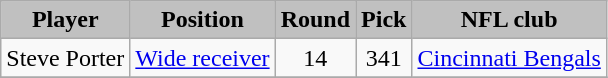<table class="wikitable" style="text-align:center;">
<tr style="background:#C0C0C0;">
<td><strong>Player</strong></td>
<td><strong>Position</strong></td>
<td><strong>Round</strong></td>
<td><strong>Pick</strong></td>
<td><strong>NFL club</strong></td>
</tr>
<tr align="center" bgcolor="">
<td>Steve Porter</td>
<td><a href='#'>Wide receiver</a></td>
<td>14</td>
<td>341</td>
<td><a href='#'>Cincinnati Bengals</a></td>
</tr>
<tr align="center" bgcolor="">
</tr>
</table>
